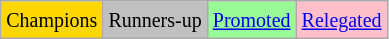<table class="wikitable" align="left">
<tr>
<td bgcolor=gold><small>Champions</small></td>
<td bgcolor=silver><small>Runners-up</small></td>
<td bgcolor=PaleGreen><small><a href='#'>Promoted</a></small></td>
<td bgcolor=Pink><small><a href='#'>Relegated</a></small></td>
</tr>
</table>
